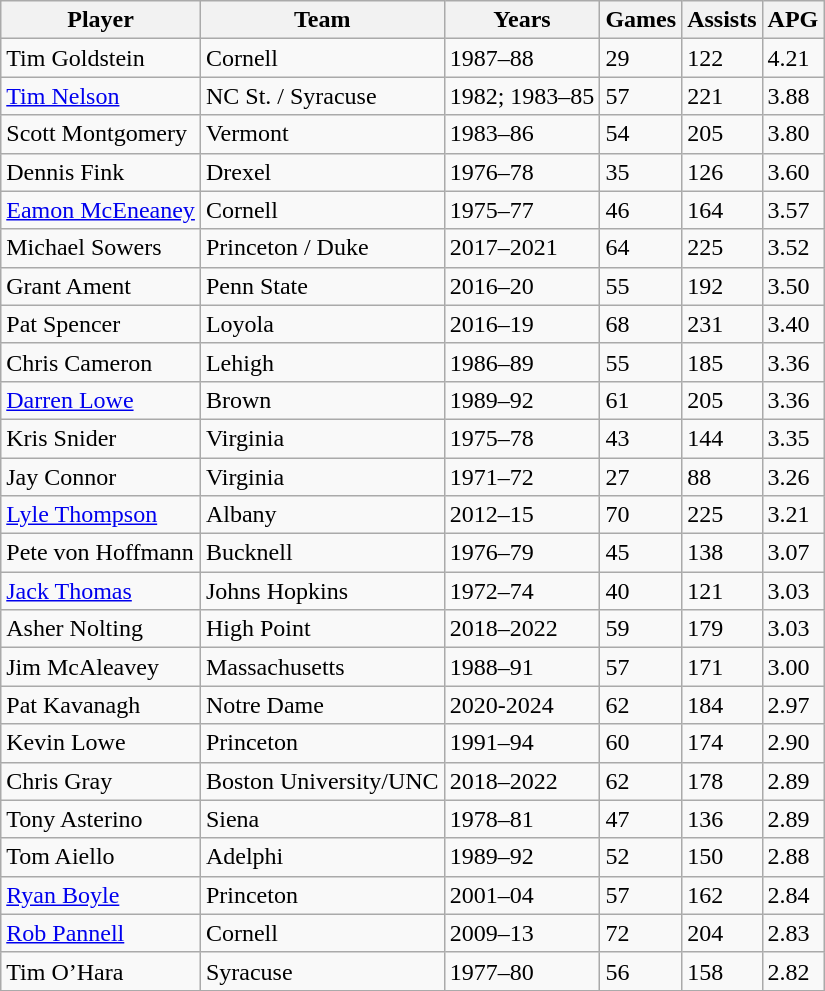<table class="wikitable sortable">
<tr>
<th>Player</th>
<th>Team</th>
<th>Years</th>
<th>Games</th>
<th>Assists</th>
<th>APG</th>
</tr>
<tr>
<td>Tim Goldstein</td>
<td>Cornell</td>
<td>1987–88</td>
<td>29</td>
<td>122</td>
<td>4.21</td>
</tr>
<tr>
<td><a href='#'>Tim Nelson</a></td>
<td>NC St. / Syracuse</td>
<td>1982; 1983–85</td>
<td>57</td>
<td>221</td>
<td>3.88</td>
</tr>
<tr>
<td>Scott Montgomery</td>
<td>Vermont</td>
<td>1983–86</td>
<td>54</td>
<td>205</td>
<td>3.80</td>
</tr>
<tr>
<td>Dennis Fink</td>
<td>Drexel</td>
<td>1976–78</td>
<td>35</td>
<td>126</td>
<td>3.60</td>
</tr>
<tr>
<td><a href='#'>Eamon McEneaney</a></td>
<td>Cornell</td>
<td>1975–77</td>
<td>46</td>
<td>164</td>
<td>3.57</td>
</tr>
<tr>
<td>Michael Sowers</td>
<td>Princeton / Duke</td>
<td>2017–2021</td>
<td>64</td>
<td>225</td>
<td>3.52</td>
</tr>
<tr>
<td>Grant Ament</td>
<td>Penn State</td>
<td>2016–20</td>
<td>55</td>
<td>192</td>
<td>3.50</td>
</tr>
<tr>
<td>Pat Spencer</td>
<td>Loyola</td>
<td>2016–19</td>
<td>68</td>
<td>231</td>
<td>3.40</td>
</tr>
<tr>
<td>Chris Cameron</td>
<td>Lehigh</td>
<td>1986–89</td>
<td>55</td>
<td>185</td>
<td>3.36</td>
</tr>
<tr>
<td><a href='#'>Darren Lowe</a></td>
<td>Brown</td>
<td>1989–92</td>
<td>61</td>
<td>205</td>
<td>3.36</td>
</tr>
<tr>
<td>Kris Snider</td>
<td>Virginia</td>
<td>1975–78</td>
<td>43</td>
<td>144</td>
<td>3.35</td>
</tr>
<tr>
<td>Jay Connor</td>
<td>Virginia</td>
<td>1971–72</td>
<td>27</td>
<td>88</td>
<td>3.26</td>
</tr>
<tr>
<td><a href='#'>Lyle Thompson</a></td>
<td>Albany</td>
<td>2012–15</td>
<td>70</td>
<td>225</td>
<td>3.21</td>
</tr>
<tr>
<td>Pete von Hoffmann</td>
<td>Bucknell</td>
<td>1976–79</td>
<td>45</td>
<td>138</td>
<td>3.07</td>
</tr>
<tr>
<td><a href='#'>Jack Thomas</a></td>
<td>Johns Hopkins</td>
<td>1972–74</td>
<td>40</td>
<td>121</td>
<td>3.03</td>
</tr>
<tr>
<td>Asher Nolting</td>
<td>High Point</td>
<td>2018–2022</td>
<td>59</td>
<td>179</td>
<td>3.03</td>
</tr>
<tr>
<td>Jim McAleavey</td>
<td>Massachusetts</td>
<td>1988–91</td>
<td>57</td>
<td>171</td>
<td>3.00</td>
</tr>
<tr>
<td>Pat Kavanagh</td>
<td>Notre Dame</td>
<td>2020-2024</td>
<td>62</td>
<td>184</td>
<td>2.97</td>
</tr>
<tr>
<td>Kevin Lowe</td>
<td>Princeton</td>
<td>1991–94</td>
<td>60</td>
<td>174</td>
<td>2.90</td>
</tr>
<tr>
<td>Chris Gray</td>
<td>Boston University/UNC</td>
<td>2018–2022</td>
<td>62</td>
<td>178</td>
<td>2.89</td>
</tr>
<tr>
<td>Tony Asterino</td>
<td>Siena</td>
<td>1978–81</td>
<td>47</td>
<td>136</td>
<td>2.89</td>
</tr>
<tr>
<td>Tom Aiello</td>
<td>Adelphi</td>
<td>1989–92</td>
<td>52</td>
<td>150</td>
<td>2.88</td>
</tr>
<tr>
<td><a href='#'>Ryan Boyle</a></td>
<td>Princeton</td>
<td>2001–04</td>
<td>57</td>
<td>162</td>
<td>2.84</td>
</tr>
<tr>
<td><a href='#'>Rob Pannell</a></td>
<td>Cornell</td>
<td>2009–13</td>
<td>72</td>
<td>204</td>
<td>2.83</td>
</tr>
<tr>
<td>Tim O’Hara</td>
<td>Syracuse</td>
<td>1977–80</td>
<td>56</td>
<td>158</td>
<td>2.82</td>
</tr>
<tr>
</tr>
</table>
